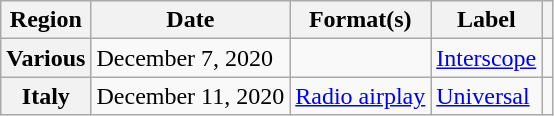<table class="wikitable plainrowheaders">
<tr>
<th scope="col">Region</th>
<th scope="col">Date</th>
<th scope="col">Format(s)</th>
<th scope="col">Label</th>
<th scope="col"></th>
</tr>
<tr>
<th scope="row">Various</th>
<td>December 7, 2020</td>
<td></td>
<td><a href='#'>Interscope</a></td>
<td style="text-align:center;"></td>
</tr>
<tr>
<th scope="row">Italy</th>
<td>December 11, 2020</td>
<td><a href='#'>Radio airplay</a></td>
<td><a href='#'>Universal</a></td>
<td style="text-align:center;"></td>
</tr>
</table>
